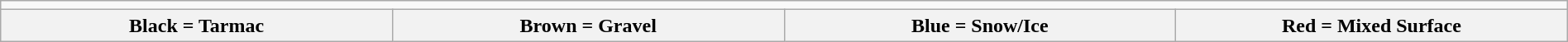<table class="wikitable" width=100% align=center>
<tr>
<td align=center colspan=4></td>
</tr>
<tr>
<th width=25%>Black = Tarmac</th>
<th width=25%>Brown = Gravel</th>
<th width=25%>Blue = Snow/Ice</th>
<th width=25%>Red = Mixed Surface</th>
</tr>
</table>
